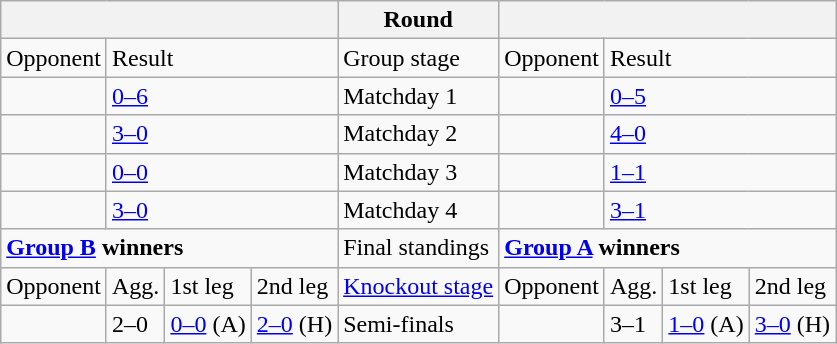<table class="wikitable">
<tr>
<th colspan="4"></th>
<th>Round</th>
<th colspan="4"></th>
</tr>
<tr>
<td>Opponent</td>
<td colspan="3">Result</td>
<td>Group stage</td>
<td>Opponent</td>
<td colspan="3">Result</td>
</tr>
<tr>
<td align="left"></td>
<td colspan="3"><a href='#'>0–6</a></td>
<td>Matchday 1</td>
<td align="left"></td>
<td colspan="3"><a href='#'>0–5</a></td>
</tr>
<tr>
<td align="left"></td>
<td colspan="3"><a href='#'>3–0</a></td>
<td>Matchday 2</td>
<td align="left"></td>
<td colspan="3"><a href='#'>4–0</a></td>
</tr>
<tr>
<td align="left"></td>
<td colspan="3"><a href='#'>0–0</a></td>
<td>Matchday 3</td>
<td align="left"></td>
<td colspan="3"><a href='#'>1–1</a></td>
</tr>
<tr>
<td align="left"></td>
<td colspan="3"><a href='#'>3–0</a></td>
<td>Matchday 4</td>
<td align="left"></td>
<td colspan="3"><a href='#'>3–1</a></td>
</tr>
<tr>
<td colspan="4"><strong><a href='#'>Group B</a> winners</strong><div></div></td>
<td>Final standings</td>
<td colspan="4"><strong><a href='#'>Group A</a> winners</strong><div></div></td>
</tr>
<tr>
<td>Opponent</td>
<td>Agg.</td>
<td>1st leg</td>
<td>2nd leg</td>
<td><a href='#'>Knockout stage</a></td>
<td>Opponent</td>
<td>Agg.</td>
<td>1st leg</td>
<td>2nd leg</td>
</tr>
<tr>
<td align="left"></td>
<td>2–0</td>
<td><a href='#'>0–0</a> (A)</td>
<td><a href='#'>2–0</a>  (H)</td>
<td>Semi-finals</td>
<td align="left"></td>
<td>3–1</td>
<td><a href='#'>1–0</a> (A)</td>
<td><a href='#'>3–0</a>  (H)</td>
</tr>
</table>
